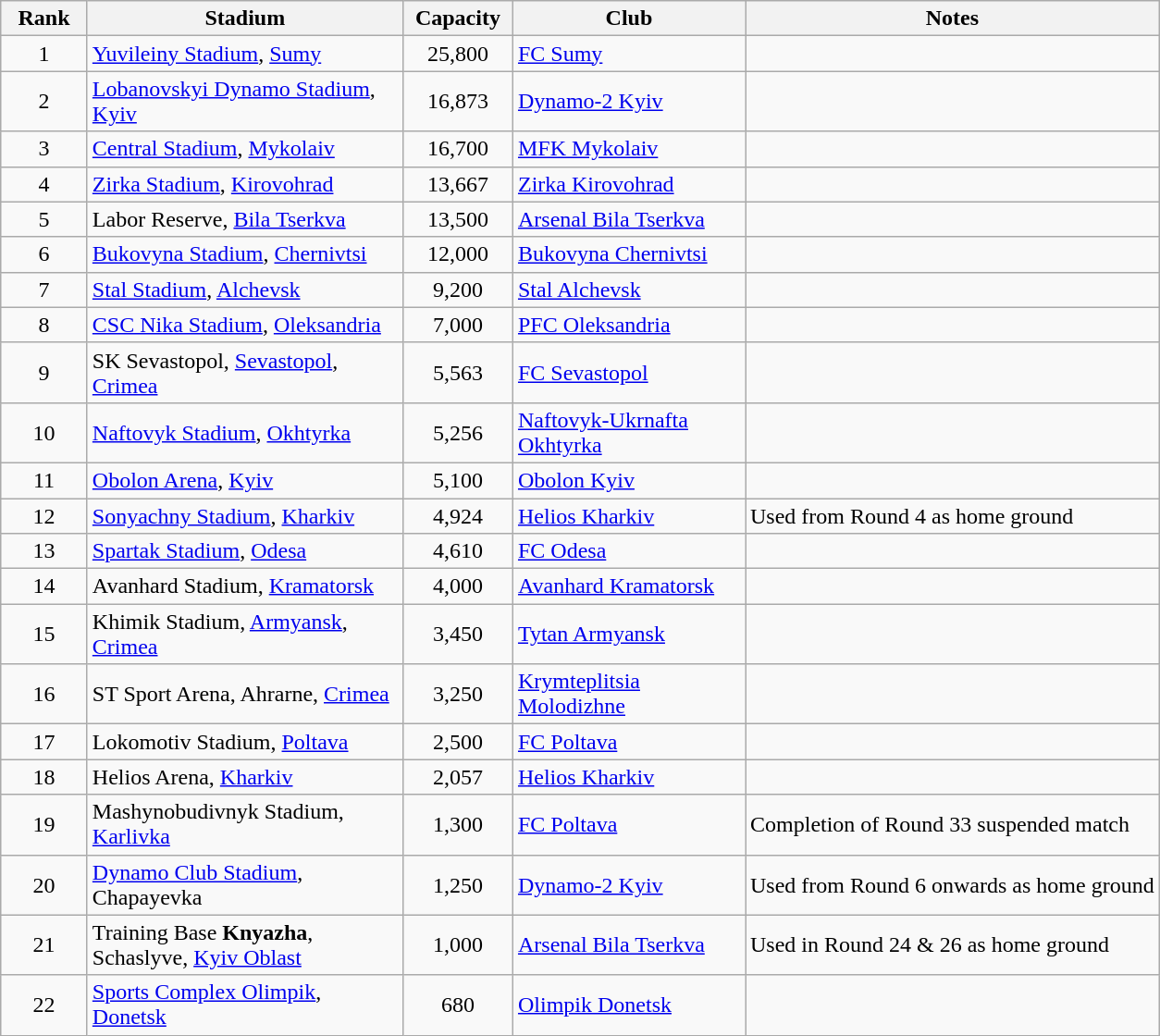<table class="wikitable">
<tr>
<th width=55>Rank</th>
<th width=220>Stadium</th>
<th width=72>Capacity</th>
<th width=160>Club</th>
<th>Notes</th>
</tr>
<tr>
<td align=center>1</td>
<td><a href='#'>Yuvileiny Stadium</a>, <a href='#'>Sumy</a></td>
<td align=center>25,800</td>
<td><a href='#'>FC Sumy</a></td>
<td></td>
</tr>
<tr>
<td align=center>2</td>
<td><a href='#'>Lobanovskyi Dynamo Stadium</a>, <a href='#'>Kyiv</a></td>
<td align=center>16,873</td>
<td><a href='#'>Dynamo-2 Kyiv</a></td>
<td></td>
</tr>
<tr>
<td align=center>3</td>
<td><a href='#'>Central Stadium</a>, <a href='#'>Mykolaiv</a></td>
<td align=center>16,700</td>
<td><a href='#'>MFK Mykolaiv</a></td>
<td></td>
</tr>
<tr>
<td align=center>4</td>
<td><a href='#'>Zirka Stadium</a>, <a href='#'>Kirovohrad</a></td>
<td align=center>13,667</td>
<td><a href='#'>Zirka Kirovohrad</a></td>
<td></td>
</tr>
<tr>
<td align=center>5</td>
<td>Labor Reserve, <a href='#'>Bila Tserkva</a></td>
<td align=center>13,500</td>
<td><a href='#'>Arsenal Bila Tserkva</a></td>
<td></td>
</tr>
<tr>
<td align=center>6</td>
<td><a href='#'>Bukovyna Stadium</a>, <a href='#'>Chernivtsi</a></td>
<td align=center>12,000</td>
<td><a href='#'>Bukovyna Chernivtsi</a></td>
<td></td>
</tr>
<tr>
<td align=center>7</td>
<td><a href='#'>Stal Stadium</a>, <a href='#'>Alchevsk</a></td>
<td align=center>9,200</td>
<td><a href='#'>Stal Alchevsk</a></td>
<td></td>
</tr>
<tr>
<td align=center>8</td>
<td><a href='#'>CSC Nika Stadium</a>, <a href='#'>Oleksandria</a></td>
<td align=center>7,000</td>
<td><a href='#'>PFC Oleksandria</a></td>
<td></td>
</tr>
<tr>
<td align=center>9</td>
<td>SK Sevastopol, <a href='#'>Sevastopol</a>, <a href='#'>Crimea</a></td>
<td align=center>5,563</td>
<td><a href='#'>FC Sevastopol</a></td>
<td></td>
</tr>
<tr>
<td align=center>10</td>
<td><a href='#'>Naftovyk Stadium</a>, <a href='#'>Okhtyrka</a></td>
<td align=center>5,256</td>
<td><a href='#'>Naftovyk-Ukrnafta Okhtyrka</a></td>
<td></td>
</tr>
<tr>
<td align=center>11</td>
<td><a href='#'>Obolon Arena</a>, <a href='#'>Kyiv</a></td>
<td align=center>5,100</td>
<td><a href='#'>Obolon Kyiv</a></td>
<td></td>
</tr>
<tr>
<td align=center>12</td>
<td><a href='#'>Sonyachny Stadium</a>, <a href='#'>Kharkiv</a></td>
<td align=center>4,924</td>
<td><a href='#'>Helios Kharkiv</a></td>
<td>Used from Round 4 as home ground</td>
</tr>
<tr>
<td align=center>13</td>
<td><a href='#'>Spartak Stadium</a>, <a href='#'>Odesa</a></td>
<td align=center>4,610</td>
<td><a href='#'>FC Odesa</a></td>
<td></td>
</tr>
<tr>
<td align=center>14</td>
<td>Avanhard Stadium, <a href='#'>Kramatorsk</a></td>
<td align=center>4,000</td>
<td><a href='#'>Avanhard Kramatorsk</a></td>
<td></td>
</tr>
<tr>
<td align=center>15</td>
<td>Khimik Stadium, <a href='#'>Armyansk</a>, <a href='#'>Crimea</a></td>
<td align=center>3,450</td>
<td><a href='#'>Tytan Armyansk</a></td>
<td></td>
</tr>
<tr>
<td align=center>16</td>
<td>ST Sport Arena, Ahrarne, <a href='#'>Crimea</a></td>
<td align=center>3,250</td>
<td><a href='#'>Krymteplitsia Molodizhne</a></td>
<td></td>
</tr>
<tr>
<td align=center>17</td>
<td>Lokomotiv Stadium, <a href='#'>Poltava</a></td>
<td align=center>2,500</td>
<td><a href='#'>FC Poltava</a></td>
<td></td>
</tr>
<tr>
<td align=center>18</td>
<td>Helios Arena, <a href='#'>Kharkiv</a></td>
<td align=center>2,057</td>
<td><a href='#'>Helios Kharkiv</a></td>
<td></td>
</tr>
<tr>
<td align=center>19</td>
<td>Mashynobudivnyk Stadium, <a href='#'>Karlivka</a></td>
<td align=center>1,300</td>
<td><a href='#'>FC Poltava</a></td>
<td>Completion of Round 33 suspended match</td>
</tr>
<tr>
<td align=center>20</td>
<td><a href='#'>Dynamo Club Stadium</a>, Chapayevka</td>
<td align=center>1,250</td>
<td><a href='#'>Dynamo-2 Kyiv</a></td>
<td>Used from Round 6 onwards as home ground</td>
</tr>
<tr>
<td align=center>21</td>
<td>Training Base <strong>Knyazha</strong>, Schaslyve, <a href='#'>Kyiv Oblast</a></td>
<td align=center>1,000</td>
<td><a href='#'>Arsenal Bila Tserkva</a></td>
<td>Used in Round 24 & 26 as home ground</td>
</tr>
<tr>
<td align=center>22</td>
<td><a href='#'>Sports Complex Olimpik</a>, <a href='#'>Donetsk</a></td>
<td align=center>680</td>
<td><a href='#'>Olimpik Donetsk</a></td>
<td></td>
</tr>
</table>
